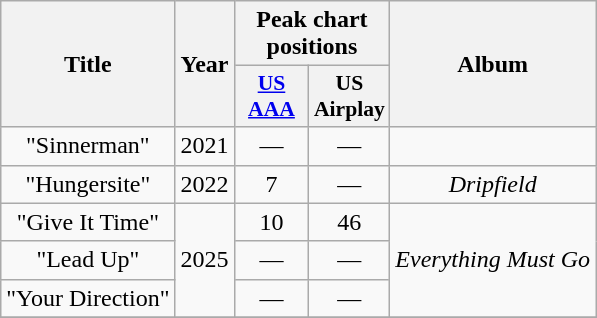<table class="wikitable plainrowheaders" style="text-align:center;">
<tr>
<th rowspan="2">Title</th>
<th rowspan="2">Year</th>
<th colspan="2">Peak chart positions</th>
<th rowspan="2">Album</th>
</tr>
<tr>
<th scope="col" style="width:3em;font-size:90%;"><a href='#'>US<br>AAA</a></th>
<th scope="col" style="width:3em;font-size:90%;">US Airplay</th>
</tr>
<tr>
<td>"Sinnerman"</td>
<td>2021</td>
<td>—</td>
<td>—</td>
<td></td>
</tr>
<tr>
<td>"Hungersite"</td>
<td>2022</td>
<td>7</td>
<td>—</td>
<td><em>Dripfield</em></td>
</tr>
<tr>
<td>"Give It Time"</td>
<td rowspan="3">2025</td>
<td>10</td>
<td>46</td>
<td rowspan="3"><em>Everything Must Go</em></td>
</tr>
<tr>
<td>"Lead Up"</td>
<td>—</td>
<td>—</td>
</tr>
<tr>
<td>"Your Direction"</td>
<td>—</td>
<td>—</td>
</tr>
<tr>
</tr>
</table>
